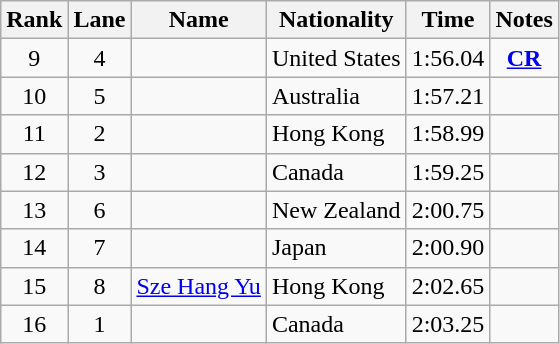<table class="wikitable sortable" style="text-align:center">
<tr>
<th>Rank</th>
<th>Lane</th>
<th>Name</th>
<th>Nationality</th>
<th>Time</th>
<th>Notes</th>
</tr>
<tr>
<td>9</td>
<td>4</td>
<td align=left></td>
<td align=left> United States</td>
<td>1:56.04</td>
<td><strong><a href='#'>CR</a></strong></td>
</tr>
<tr>
<td>10</td>
<td>5</td>
<td align=left></td>
<td align=left> Australia</td>
<td>1:57.21</td>
<td></td>
</tr>
<tr>
<td>11</td>
<td>2</td>
<td align=left></td>
<td align=left> Hong Kong</td>
<td>1:58.99</td>
<td></td>
</tr>
<tr>
<td>12</td>
<td>3</td>
<td align=left></td>
<td align=left> Canada</td>
<td>1:59.25</td>
<td></td>
</tr>
<tr>
<td>13</td>
<td>6</td>
<td align=left></td>
<td align=left> New Zealand</td>
<td>2:00.75</td>
<td></td>
</tr>
<tr>
<td>14</td>
<td>7</td>
<td align=left></td>
<td align=left> Japan</td>
<td>2:00.90</td>
<td></td>
</tr>
<tr>
<td>15</td>
<td>8</td>
<td align=left><a href='#'>Sze Hang Yu</a></td>
<td align=left> Hong Kong</td>
<td>2:02.65</td>
<td></td>
</tr>
<tr>
<td>16</td>
<td>1</td>
<td align=left></td>
<td align=left> Canada</td>
<td>2:03.25</td>
<td></td>
</tr>
</table>
